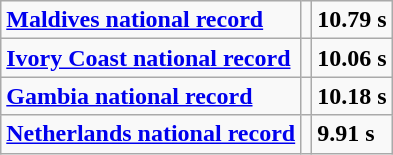<table class="wikitable">
<tr>
<td><strong><a href='#'>Maldives national record</a></strong></td>
<td></td>
<td><strong>10.79 s</strong></td>
</tr>
<tr>
<td><strong><a href='#'>Ivory Coast national record</a></strong></td>
<td></td>
<td><strong>10.06 s</strong></td>
</tr>
<tr>
<td><strong><a href='#'>Gambia national record</a></strong></td>
<td></td>
<td><strong>10.18 s</strong></td>
</tr>
<tr>
<td><strong><a href='#'>Netherlands national record</a></strong></td>
<td></td>
<td><strong>9.91 s</strong></td>
</tr>
</table>
